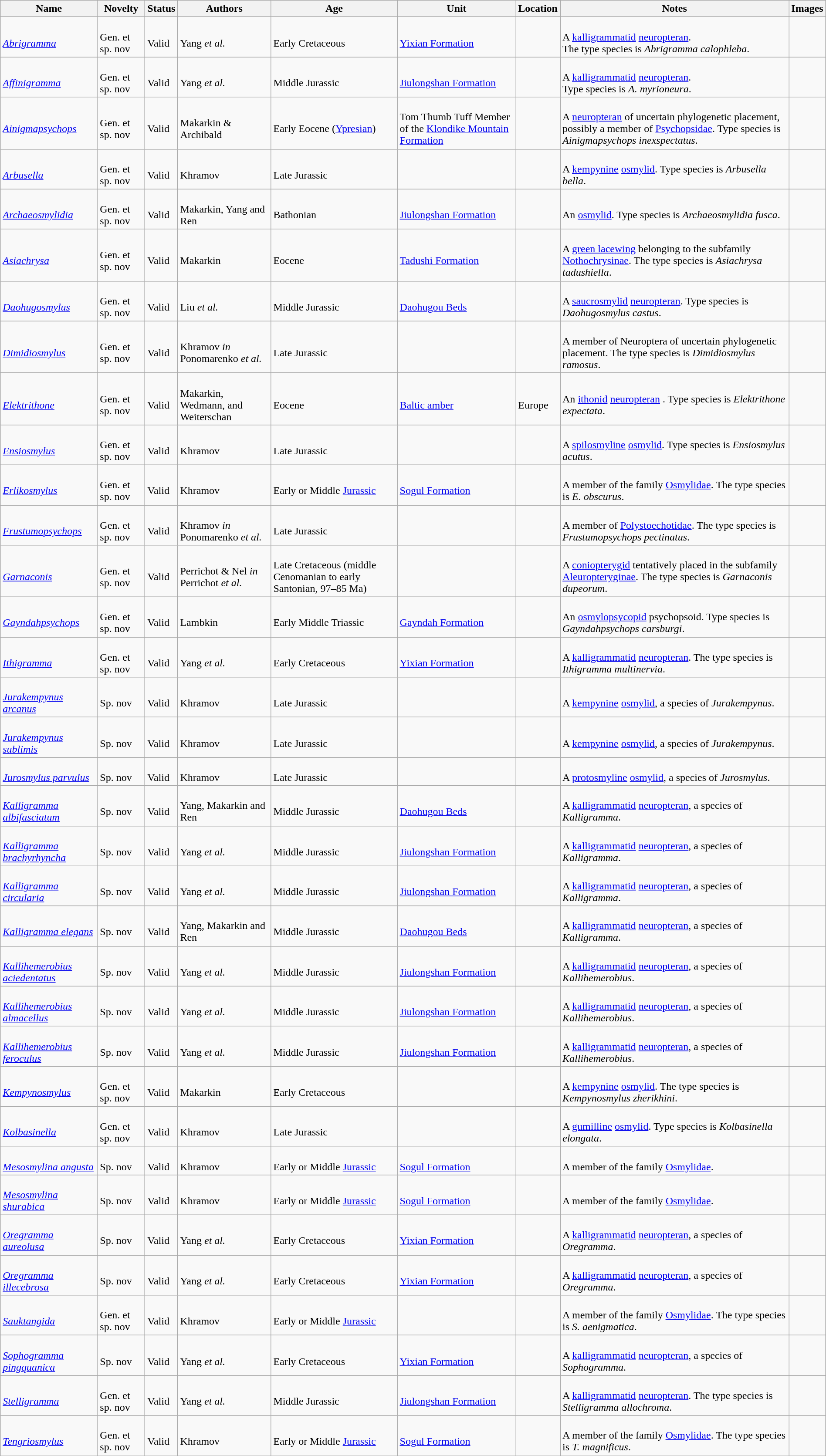<table class="wikitable sortable" align="center" width="100%">
<tr>
<th>Name</th>
<th>Novelty</th>
<th>Status</th>
<th>Authors</th>
<th>Age</th>
<th>Unit</th>
<th>Location</th>
<th>Notes</th>
<th>Images</th>
</tr>
<tr>
<td><br><em><a href='#'>Abrigramma</a></em></td>
<td><br>Gen. et sp. nov</td>
<td><br>Valid</td>
<td><br>Yang <em>et al.</em></td>
<td><br>Early Cretaceous</td>
<td><br><a href='#'>Yixian Formation</a></td>
<td><br></td>
<td><br>A <a href='#'>kalligrammatid</a> <a href='#'>neuropteran</a>.<br> The type species is <em>Abrigramma calophleba</em>.</td>
<td><br></td>
</tr>
<tr>
<td><br><em><a href='#'>Affinigramma</a></em></td>
<td><br>Gen. et sp. nov</td>
<td><br>Valid</td>
<td><br>Yang <em>et al.</em></td>
<td><br>Middle Jurassic</td>
<td><br><a href='#'>Jiulongshan Formation</a></td>
<td><br></td>
<td><br>A <a href='#'>kalligrammatid</a> <a href='#'>neuropteran</a>.<br> Type species is <em>A. myrioneura</em>.</td>
<td><br></td>
</tr>
<tr>
<td><br><em><a href='#'>Ainigmapsychops</a></em></td>
<td><br>Gen. et sp. nov</td>
<td><br>Valid</td>
<td><br>Makarkin & Archibald</td>
<td><br>Early Eocene (<a href='#'>Ypresian</a>)</td>
<td><br>Tom Thumb Tuff Member of the <a href='#'>Klondike Mountain Formation</a></td>
<td><br></td>
<td><br>A <a href='#'>neuropteran</a> of uncertain phylogenetic placement, possibly a member of <a href='#'>Psychopsidae</a>. Type species is <em>Ainigmapsychops inexspectatus</em>.</td>
<td><br></td>
</tr>
<tr>
<td><br><em><a href='#'>Arbusella</a></em></td>
<td><br>Gen. et sp. nov</td>
<td><br>Valid</td>
<td><br>Khramov</td>
<td><br>Late Jurassic</td>
<td></td>
<td><br></td>
<td><br>A <a href='#'>kempynine</a> <a href='#'>osmylid</a>. Type species is <em>Arbusella bella</em>.</td>
<td></td>
</tr>
<tr>
<td><br><em><a href='#'>Archaeosmylidia</a></em></td>
<td><br>Gen. et sp. nov</td>
<td><br>Valid</td>
<td><br>Makarkin, Yang and Ren</td>
<td><br>Bathonian</td>
<td><br><a href='#'>Jiulongshan Formation</a></td>
<td><br></td>
<td><br>An <a href='#'>osmylid</a>. Type species is <em>Archaeosmylidia fusca</em>.</td>
<td></td>
</tr>
<tr>
<td><br><em><a href='#'>Asiachrysa</a></em></td>
<td><br>Gen. et sp. nov</td>
<td><br>Valid</td>
<td><br>Makarkin</td>
<td><br>Eocene</td>
<td><br><a href='#'>Tadushi Formation</a></td>
<td><br></td>
<td><br>A <a href='#'>green lacewing</a> belonging to the subfamily <a href='#'>Nothochrysinae</a>. The type species is <em>Asiachrysa tadushiella</em>.</td>
<td></td>
</tr>
<tr>
<td><br><em><a href='#'>Daohugosmylus</a></em></td>
<td><br>Gen. et sp. nov</td>
<td><br>Valid</td>
<td><br>Liu <em>et al.</em></td>
<td><br>Middle Jurassic</td>
<td><br><a href='#'>Daohugou Beds</a></td>
<td><br></td>
<td><br>A <a href='#'>saucrosmylid</a> <a href='#'>neuropteran</a>. Type species is <em>Daohugosmylus castus</em>.</td>
<td></td>
</tr>
<tr>
<td><br><em><a href='#'>Dimidiosmylus</a></em></td>
<td><br>Gen. et sp. nov</td>
<td><br>Valid</td>
<td><br>Khramov <em>in</em> Ponomarenko <em>et al.</em></td>
<td><br>Late Jurassic</td>
<td></td>
<td><br></td>
<td><br>A member of Neuroptera of uncertain phylogenetic placement. The type species is <em>Dimidiosmylus ramosus</em>.</td>
<td></td>
</tr>
<tr>
<td><br><em><a href='#'>Elektrithone</a></em></td>
<td><br>Gen. et sp. nov</td>
<td><br>Valid</td>
<td><br>Makarkin, Wedmann, and Weiterschan</td>
<td><br>Eocene</td>
<td><br><a href='#'>Baltic amber</a></td>
<td><br>Europe</td>
<td><br>An <a href='#'>ithonid</a> <a href='#'>neuropteran</a> . Type species is <em>Elektrithone expectata</em>.</td>
<td><br></td>
</tr>
<tr>
<td><br><em><a href='#'>Ensiosmylus</a></em></td>
<td><br>Gen. et sp. nov</td>
<td><br>Valid</td>
<td><br>Khramov</td>
<td><br>Late Jurassic</td>
<td></td>
<td><br></td>
<td><br>A <a href='#'>spilosmyline</a> <a href='#'>osmylid</a>. Type species is <em>Ensiosmylus acutus</em>.</td>
<td></td>
</tr>
<tr>
<td><br><em><a href='#'>Erlikosmylus</a></em></td>
<td><br>Gen. et sp. nov</td>
<td><br>Valid</td>
<td><br>Khramov</td>
<td><br>Early or Middle <a href='#'>Jurassic</a></td>
<td><br><a href='#'>Sogul Formation</a></td>
<td><br></td>
<td><br>A member of the family <a href='#'>Osmylidae</a>. The type species is <em>E. obscurus</em>.</td>
<td></td>
</tr>
<tr>
<td><br><em><a href='#'>Frustumopsychops</a></em></td>
<td><br>Gen. et sp. nov</td>
<td><br>Valid</td>
<td><br>Khramov <em>in</em> Ponomarenko <em>et al.</em></td>
<td><br>Late Jurassic</td>
<td></td>
<td><br></td>
<td><br>A member of <a href='#'>Polystoechotidae</a>. The type species is <em>Frustumopsychops pectinatus</em>.</td>
<td></td>
</tr>
<tr>
<td><br><em><a href='#'>Garnaconis</a></em></td>
<td><br>Gen. et sp. nov</td>
<td><br>Valid</td>
<td><br>Perrichot & Nel <em>in</em> Perrichot <em>et al.</em></td>
<td><br>Late Cretaceous (middle Cenomanian to early Santonian, 97–85 Ma)</td>
<td></td>
<td><br></td>
<td><br>A <a href='#'>coniopterygid</a> tentatively placed in the subfamily <a href='#'>Aleuropteryginae</a>. The type species is <em>Garnaconis dupeorum</em>.</td>
<td></td>
</tr>
<tr>
<td><br><em><a href='#'>Gayndahpsychops</a></em></td>
<td><br>Gen. et sp. nov</td>
<td><br>Valid</td>
<td><br>Lambkin</td>
<td><br>Early Middle Triassic</td>
<td><br><a href='#'>Gayndah Formation</a></td>
<td><br></td>
<td><br>An <a href='#'>osmylopsycopid</a> psychopsoid. Type species is <em>Gayndahpsychops carsburgi</em>.</td>
<td></td>
</tr>
<tr>
<td><br><em><a href='#'>Ithigramma</a></em></td>
<td><br>Gen. et sp. nov</td>
<td><br>Valid</td>
<td><br>Yang <em>et al.</em></td>
<td><br>Early Cretaceous</td>
<td><br><a href='#'>Yixian Formation</a></td>
<td><br></td>
<td><br>A <a href='#'>kalligrammatid</a> <a href='#'>neuropteran</a>. The type species is <em>Ithigramma multinervia</em>.</td>
<td><br></td>
</tr>
<tr>
<td><br><em><a href='#'>Jurakempynus arcanus</a></em></td>
<td><br>Sp. nov</td>
<td><br>Valid</td>
<td><br>Khramov</td>
<td><br>Late Jurassic</td>
<td></td>
<td><br></td>
<td><br>A <a href='#'>kempynine</a> <a href='#'>osmylid</a>, a species of <em>Jurakempynus</em>.</td>
<td></td>
</tr>
<tr>
<td><br><em><a href='#'>Jurakempynus sublimis</a></em></td>
<td><br>Sp. nov</td>
<td><br>Valid</td>
<td><br>Khramov</td>
<td><br>Late Jurassic</td>
<td></td>
<td><br></td>
<td><br>A <a href='#'>kempynine</a> <a href='#'>osmylid</a>, a species of <em>Jurakempynus</em>.</td>
<td></td>
</tr>
<tr>
<td><br><em><a href='#'>Jurosmylus parvulus</a></em></td>
<td><br>Sp. nov</td>
<td><br>Valid</td>
<td><br>Khramov</td>
<td><br>Late Jurassic</td>
<td></td>
<td><br></td>
<td><br>A <a href='#'>protosmyline</a> <a href='#'>osmylid</a>, a species of <em>Jurosmylus</em>.</td>
<td></td>
</tr>
<tr>
<td><br><em><a href='#'>Kalligramma albifasciatum</a></em></td>
<td><br>Sp. nov</td>
<td><br>Valid</td>
<td><br>Yang, Makarkin and Ren</td>
<td><br>Middle Jurassic</td>
<td><br><a href='#'>Daohugou Beds</a></td>
<td><br></td>
<td><br>A <a href='#'>kalligrammatid</a> <a href='#'>neuropteran</a>, a species of <em>Kalligramma</em>.</td>
<td><br></td>
</tr>
<tr>
<td><br><em><a href='#'>Kalligramma brachyrhyncha</a></em></td>
<td><br>Sp. nov</td>
<td><br>Valid</td>
<td><br>Yang <em>et al.</em></td>
<td><br>Middle Jurassic</td>
<td><br><a href='#'>Jiulongshan Formation</a></td>
<td><br></td>
<td><br>A <a href='#'>kalligrammatid</a> <a href='#'>neuropteran</a>, a species of <em>Kalligramma</em>.</td>
<td></td>
</tr>
<tr>
<td><br><em><a href='#'>Kalligramma circularia</a></em></td>
<td><br>Sp. nov</td>
<td><br>Valid</td>
<td><br>Yang <em>et al.</em></td>
<td><br>Middle Jurassic</td>
<td><br><a href='#'>Jiulongshan Formation</a></td>
<td><br></td>
<td><br>A <a href='#'>kalligrammatid</a> <a href='#'>neuropteran</a>, a species of <em>Kalligramma</em>.</td>
<td><br></td>
</tr>
<tr>
<td><br><em><a href='#'>Kalligramma elegans</a></em></td>
<td><br>Sp. nov</td>
<td><br>Valid</td>
<td><br>Yang, Makarkin and Ren</td>
<td><br>Middle Jurassic</td>
<td><br><a href='#'>Daohugou Beds</a></td>
<td><br></td>
<td><br>A <a href='#'>kalligrammatid</a> <a href='#'>neuropteran</a>, a species of <em>Kalligramma</em>.</td>
<td></td>
</tr>
<tr>
<td><br><em><a href='#'>Kallihemerobius aciedentatus</a></em></td>
<td><br>Sp. nov</td>
<td><br>Valid</td>
<td><br>Yang <em>et al.</em></td>
<td><br>Middle Jurassic</td>
<td><br><a href='#'>Jiulongshan Formation</a></td>
<td><br></td>
<td><br>A <a href='#'>kalligrammatid</a> <a href='#'>neuropteran</a>, a species of <em>Kallihemerobius</em>.</td>
<td></td>
</tr>
<tr>
<td><br><em><a href='#'>Kallihemerobius almacellus</a></em></td>
<td><br>Sp. nov</td>
<td><br>Valid</td>
<td><br>Yang <em>et al.</em></td>
<td><br>Middle Jurassic</td>
<td><br><a href='#'>Jiulongshan Formation</a></td>
<td><br></td>
<td><br>A <a href='#'>kalligrammatid</a> <a href='#'>neuropteran</a>, a species of <em>Kallihemerobius</em>.</td>
<td></td>
</tr>
<tr>
<td><br><em><a href='#'>Kallihemerobius feroculus</a></em></td>
<td><br>Sp. nov</td>
<td><br>Valid</td>
<td><br>Yang <em>et al.</em></td>
<td><br>Middle Jurassic</td>
<td><br><a href='#'>Jiulongshan Formation</a></td>
<td><br></td>
<td><br>A <a href='#'>kalligrammatid</a> <a href='#'>neuropteran</a>, a species of <em>Kallihemerobius</em>.</td>
<td><br></td>
</tr>
<tr>
<td><br><em><a href='#'>Kempynosmylus</a></em></td>
<td><br>Gen. et sp. nov</td>
<td><br>Valid</td>
<td><br>Makarkin</td>
<td><br>Early Cretaceous</td>
<td></td>
<td><br></td>
<td><br>A <a href='#'>kempynine</a> <a href='#'>osmylid</a>. The type species is <em>Kempynosmylus zherikhini</em>.</td>
<td></td>
</tr>
<tr>
<td><br><em><a href='#'>Kolbasinella</a></em></td>
<td><br>Gen. et sp. nov</td>
<td><br>Valid</td>
<td><br>Khramov</td>
<td><br>Late Jurassic</td>
<td></td>
<td><br></td>
<td><br>A <a href='#'>gumilline</a> <a href='#'>osmylid</a>. Type species is <em>Kolbasinella elongata</em>.</td>
<td></td>
</tr>
<tr>
<td><br><em><a href='#'>Mesosmylina angusta</a></em></td>
<td><br>Sp. nov</td>
<td><br>Valid</td>
<td><br>Khramov</td>
<td><br>Early or Middle <a href='#'>Jurassic</a></td>
<td><br><a href='#'>Sogul Formation</a></td>
<td><br></td>
<td><br>A member of the family <a href='#'>Osmylidae</a>.</td>
<td></td>
</tr>
<tr>
<td><br><em><a href='#'>Mesosmylina shurabica</a></em></td>
<td><br>Sp. nov</td>
<td><br>Valid</td>
<td><br>Khramov</td>
<td><br>Early or Middle <a href='#'>Jurassic</a></td>
<td><br><a href='#'>Sogul Formation</a></td>
<td><br></td>
<td><br>A member of the family <a href='#'>Osmylidae</a>.</td>
<td></td>
</tr>
<tr>
<td><br><em><a href='#'>Oregramma aureolusa</a></em></td>
<td><br>Sp. nov</td>
<td><br>Valid</td>
<td><br>Yang <em>et al.</em></td>
<td><br>Early Cretaceous</td>
<td><br><a href='#'>Yixian Formation</a></td>
<td><br></td>
<td><br>A <a href='#'>kalligrammatid</a> <a href='#'>neuropteran</a>, a species of <em>Oregramma</em>.</td>
<td><br></td>
</tr>
<tr>
<td><br><em><a href='#'>Oregramma illecebrosa</a></em></td>
<td><br>Sp. nov</td>
<td><br>Valid</td>
<td><br>Yang <em>et al.</em></td>
<td><br>Early Cretaceous</td>
<td><br><a href='#'>Yixian Formation</a></td>
<td><br></td>
<td><br>A <a href='#'>kalligrammatid</a> <a href='#'>neuropteran</a>, a species of <em>Oregramma</em>.</td>
<td><br></td>
</tr>
<tr>
<td><br><em><a href='#'>Sauktangida</a></em></td>
<td><br>Gen. et sp. nov</td>
<td><br>Valid</td>
<td><br>Khramov</td>
<td><br>Early or Middle <a href='#'>Jurassic</a></td>
<td></td>
<td><br></td>
<td><br>A member of the family <a href='#'>Osmylidae</a>. The type species is <em>S. aenigmatica</em>.</td>
<td></td>
</tr>
<tr>
<td><br><em><a href='#'>Sophogramma pingquanica</a></em></td>
<td><br>Sp. nov</td>
<td><br>Valid</td>
<td><br>Yang <em>et al.</em></td>
<td><br>Early Cretaceous</td>
<td><br><a href='#'>Yixian Formation</a></td>
<td><br></td>
<td><br>A <a href='#'>kalligrammatid</a> <a href='#'>neuropteran</a>, a species of <em>Sophogramma</em>.</td>
<td></td>
</tr>
<tr>
<td><br><em><a href='#'>Stelligramma</a></em></td>
<td><br>Gen. et sp. nov</td>
<td><br>Valid</td>
<td><br>Yang <em>et al.</em></td>
<td><br>Middle Jurassic</td>
<td><br><a href='#'>Jiulongshan Formation</a></td>
<td><br></td>
<td><br>A <a href='#'>kalligrammatid</a> <a href='#'>neuropteran</a>. The type species is <em>Stelligramma allochroma</em>.</td>
<td></td>
</tr>
<tr>
<td><br><em><a href='#'>Tengriosmylus</a></em></td>
<td><br>Gen. et sp. nov</td>
<td><br>Valid</td>
<td><br>Khramov</td>
<td><br>Early or Middle <a href='#'>Jurassic</a></td>
<td><br><a href='#'>Sogul Formation</a></td>
<td><br></td>
<td><br>A member of the family <a href='#'>Osmylidae</a>. The type species is <em>T. magnificus</em>.</td>
<td></td>
</tr>
<tr>
</tr>
</table>
